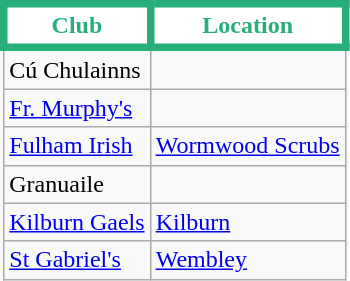<table class="wikitable sortable">
<tr>
<th style="background:white;color:#28AE7B;border:5px solid #28AE7B">Club</th>
<th style="background:white;color:#28AE7B;border:5px solid #28AE7B">Location</th>
</tr>
<tr>
<td> Cú Chulainns</td>
<td></td>
</tr>
<tr>
<td> <a href='#'>Fr. Murphy's</a></td>
<td></td>
</tr>
<tr>
<td> <a href='#'>Fulham Irish</a></td>
<td><a href='#'>Wormwood Scrubs</a></td>
</tr>
<tr>
<td> Granuaile</td>
<td></td>
</tr>
<tr>
<td> <a href='#'>Kilburn Gaels</a></td>
<td><a href='#'>Kilburn</a></td>
</tr>
<tr>
<td> <a href='#'>St Gabriel's</a></td>
<td><a href='#'>Wembley</a></td>
</tr>
</table>
